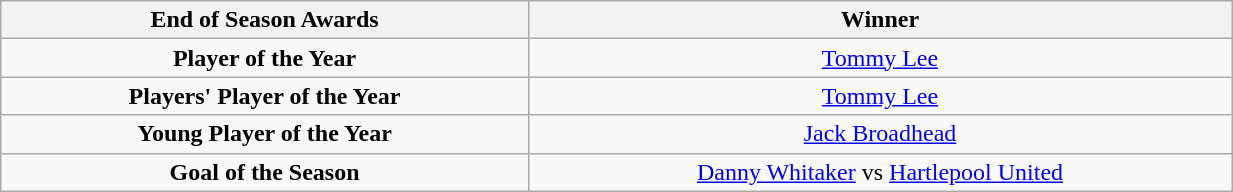<table class="wikitable" style="text-align:center;width:65%; text-align:left">
<tr>
<th>End of Season Awards</th>
<th>Winner</th>
</tr>
<tr --->
<td align="center"><strong>Player of the Year</strong></td>
<td align="center"><a href='#'>Tommy Lee</a></td>
</tr>
<tr --->
<td align="center"><strong>Players' Player of the Year</strong></td>
<td align="center"><a href='#'>Tommy Lee</a></td>
</tr>
<tr --->
<td align="center"><strong>Young Player of the Year</strong></td>
<td align="center"><a href='#'>Jack Broadhead</a></td>
</tr>
<tr --->
<td align="center"><strong>Goal of the Season</strong></td>
<td align="center"><a href='#'>Danny Whitaker</a> vs <a href='#'>Hartlepool United</a></td>
</tr>
</table>
